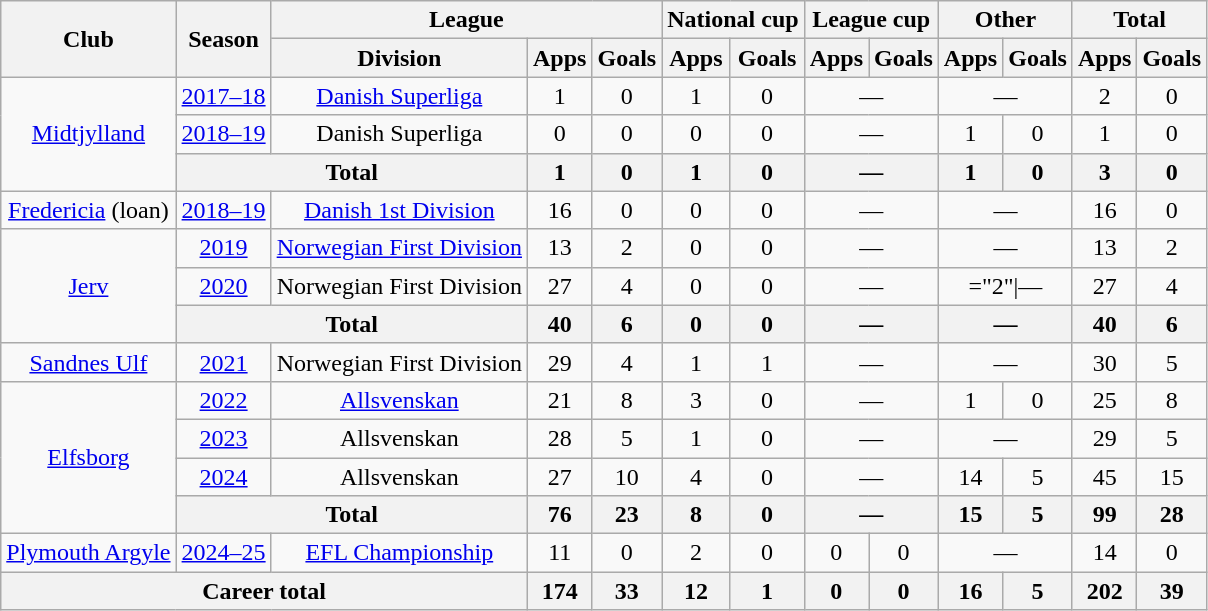<table class="wikitable" style="text-align:center">
<tr>
<th rowspan="2">Club</th>
<th rowspan="2">Season</th>
<th colspan="3">League</th>
<th colspan="2">National cup</th>
<th colspan="2">League cup</th>
<th colspan="2">Other</th>
<th colspan="2">Total</th>
</tr>
<tr>
<th>Division</th>
<th>Apps</th>
<th>Goals</th>
<th>Apps</th>
<th>Goals</th>
<th>Apps</th>
<th>Goals</th>
<th>Apps</th>
<th>Goals</th>
<th>Apps</th>
<th>Goals</th>
</tr>
<tr>
<td rowspan="3"><a href='#'>Midtjylland</a></td>
<td><a href='#'>2017–18</a></td>
<td><a href='#'>Danish Superliga</a></td>
<td>1</td>
<td>0</td>
<td>1</td>
<td>0</td>
<td colspan="2">—</td>
<td colspan="2">—</td>
<td>2</td>
<td>0</td>
</tr>
<tr>
<td><a href='#'>2018–19</a></td>
<td>Danish Superliga</td>
<td>0</td>
<td>0</td>
<td>0</td>
<td>0</td>
<td colspan="2">—</td>
<td>1</td>
<td>0</td>
<td>1</td>
<td>0</td>
</tr>
<tr>
<th colspan="2">Total</th>
<th>1</th>
<th>0</th>
<th>1</th>
<th>0</th>
<th colspan="2">—</th>
<th>1</th>
<th>0</th>
<th>3</th>
<th>0</th>
</tr>
<tr>
<td><a href='#'>Fredericia</a> (loan)</td>
<td><a href='#'>2018–19</a></td>
<td><a href='#'>Danish 1st Division</a></td>
<td>16</td>
<td>0</td>
<td>0</td>
<td>0</td>
<td colspan="2">—</td>
<td colspan="2">—</td>
<td>16</td>
<td>0</td>
</tr>
<tr>
<td rowspan="3"><a href='#'>Jerv</a></td>
<td><a href='#'>2019</a></td>
<td><a href='#'>Norwegian First Division</a></td>
<td>13</td>
<td>2</td>
<td>0</td>
<td>0</td>
<td colspan="2">—</td>
<td colspan="2">—</td>
<td>13</td>
<td>2</td>
</tr>
<tr>
<td><a href='#'>2020</a></td>
<td>Norwegian First Division</td>
<td>27</td>
<td>4</td>
<td>0</td>
<td>0</td>
<td colspan="2">—</td>
<td colspan="2">="2"|—</td>
<td>27</td>
<td>4</td>
</tr>
<tr>
<th colspan="2">Total</th>
<th>40</th>
<th>6</th>
<th>0</th>
<th>0</th>
<th colspan="2">—</th>
<th colspan="2">—</th>
<th>40</th>
<th>6</th>
</tr>
<tr>
<td><a href='#'>Sandnes Ulf</a></td>
<td><a href='#'>2021</a></td>
<td>Norwegian First Division</td>
<td>29</td>
<td>4</td>
<td>1</td>
<td>1</td>
<td colspan="2">—</td>
<td colspan="2">—</td>
<td>30</td>
<td>5</td>
</tr>
<tr>
<td rowspan="4"><a href='#'>Elfsborg</a></td>
<td><a href='#'>2022</a></td>
<td><a href='#'>Allsvenskan</a></td>
<td>21</td>
<td>8</td>
<td>3</td>
<td>0</td>
<td colspan="2">—</td>
<td>1</td>
<td>0</td>
<td>25</td>
<td>8</td>
</tr>
<tr>
<td><a href='#'>2023</a></td>
<td>Allsvenskan</td>
<td>28</td>
<td>5</td>
<td>1</td>
<td>0</td>
<td colspan="2">—</td>
<td colspan="2">—</td>
<td>29</td>
<td>5</td>
</tr>
<tr>
<td><a href='#'>2024</a></td>
<td>Allsvenskan</td>
<td>27</td>
<td>10</td>
<td>4</td>
<td>0</td>
<td colspan="2">—</td>
<td>14</td>
<td>5</td>
<td>45</td>
<td>15</td>
</tr>
<tr>
<th colspan="2">Total</th>
<th>76</th>
<th>23</th>
<th>8</th>
<th>0</th>
<th colspan="2">—</th>
<th>15</th>
<th>5</th>
<th>99</th>
<th>28</th>
</tr>
<tr>
<td><a href='#'>Plymouth Argyle</a></td>
<td><a href='#'>2024–25</a></td>
<td><a href='#'>EFL Championship</a></td>
<td>11</td>
<td>0</td>
<td>2</td>
<td>0</td>
<td>0</td>
<td>0</td>
<td colspan="2">—</td>
<td>14</td>
<td>0</td>
</tr>
<tr>
<th colspan="3">Career total</th>
<th>174</th>
<th>33</th>
<th>12</th>
<th>1</th>
<th>0</th>
<th>0</th>
<th>16</th>
<th>5</th>
<th>202</th>
<th>39</th>
</tr>
</table>
